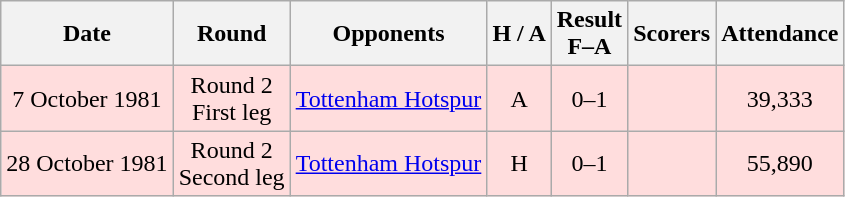<table class="wikitable" style="text-align:center">
<tr>
<th>Date</th>
<th>Round</th>
<th>Opponents</th>
<th>H / A</th>
<th>Result<br>F–A</th>
<th>Scorers</th>
<th>Attendance</th>
</tr>
<tr bgcolor="#ffdddd">
<td>7 October 1981</td>
<td>Round 2<br>First leg</td>
<td><a href='#'>Tottenham Hotspur</a></td>
<td>A</td>
<td>0–1</td>
<td></td>
<td>39,333</td>
</tr>
<tr bgcolor="#ffdddd">
<td>28 October 1981</td>
<td>Round 2<br>Second leg</td>
<td><a href='#'>Tottenham Hotspur</a></td>
<td>H</td>
<td>0–1</td>
<td></td>
<td>55,890</td>
</tr>
</table>
